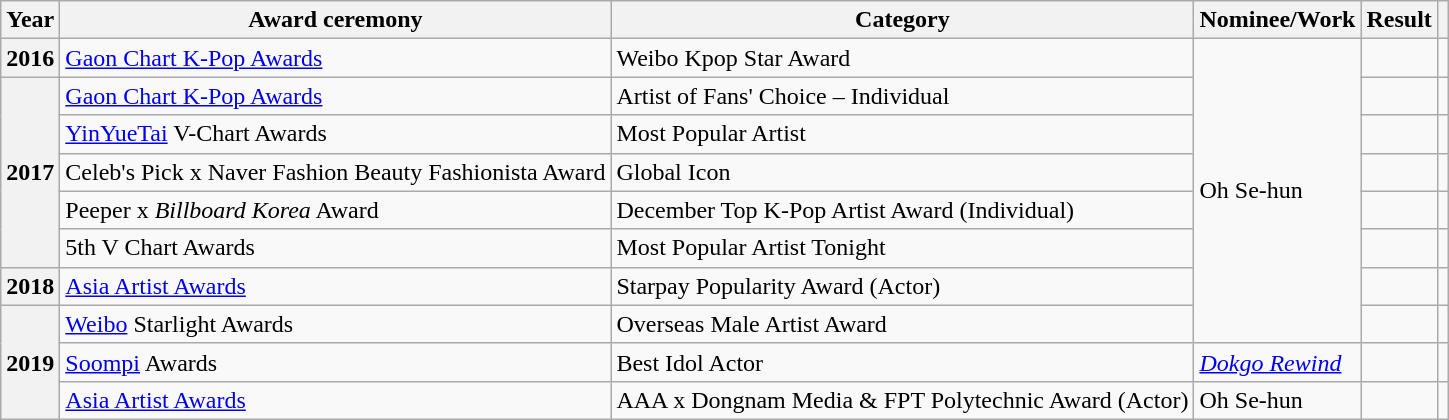<table class="wikitable plainrowheaders sortable">
<tr>
<th scope="col">Year</th>
<th scope="col">Award ceremony</th>
<th scope="col">Category</th>
<th scope="col">Nominee/Work</th>
<th scope="col">Result</th>
<th scope="col" class="unsortable"></th>
</tr>
<tr>
<th scope="row">2016</th>
<td><a href='#'>Gaon Chart K-Pop Awards</a></td>
<td>Weibo Kpop Star Award</td>
<td rowspan="8">Oh Se-hun</td>
<td></td>
<td style="text-align:center"></td>
</tr>
<tr>
<th scope="row" rowspan="5">2017</th>
<td><a href='#'>Gaon Chart K-Pop Awards</a></td>
<td>Artist of Fans' Choice – Individual</td>
<td></td>
<td style="text-align:center"></td>
</tr>
<tr>
<td><a href='#'>YinYueTai</a> V-Chart Awards</td>
<td>Most Popular Artist</td>
<td></td>
<td style="text-align:center"></td>
</tr>
<tr>
<td>Celeb's Pick x Naver Fashion Beauty Fashionista Award</td>
<td>Global Icon</td>
<td></td>
<td style="text-align:center"></td>
</tr>
<tr>
<td>Peeper x <em>Billboard Korea</em> Award</td>
<td>December Top K-Pop Artist Award (Individual)</td>
<td></td>
<td style="text-align:center"></td>
</tr>
<tr>
<td>5th V Chart Awards</td>
<td>Most Popular Artist Tonight</td>
<td></td>
<td style="text-align:center"></td>
</tr>
<tr>
<th scope="row">2018</th>
<td><a href='#'>Asia Artist Awards</a></td>
<td>Starpay Popularity Award (Actor)</td>
<td></td>
<td style="text-align:center"></td>
</tr>
<tr>
<th scope="row" rowspan="3">2019</th>
<td><a href='#'>Weibo</a> Starlight Awards</td>
<td>Overseas Male Artist Award</td>
<td></td>
<td style="text-align:center"></td>
</tr>
<tr>
<td><a href='#'>Soompi</a> Awards</td>
<td>Best Idol Actor</td>
<td><em><a href='#'>Dokgo Rewind</a></em></td>
<td></td>
<td style="text-align:center"></td>
</tr>
<tr>
<td><a href='#'>Asia Artist Awards</a></td>
<td>AAA x Dongnam Media & FPT Polytechnic Award (Actor)</td>
<td>Oh Se-hun</td>
<td></td>
<td style="text-align:center"></td>
</tr>
</table>
